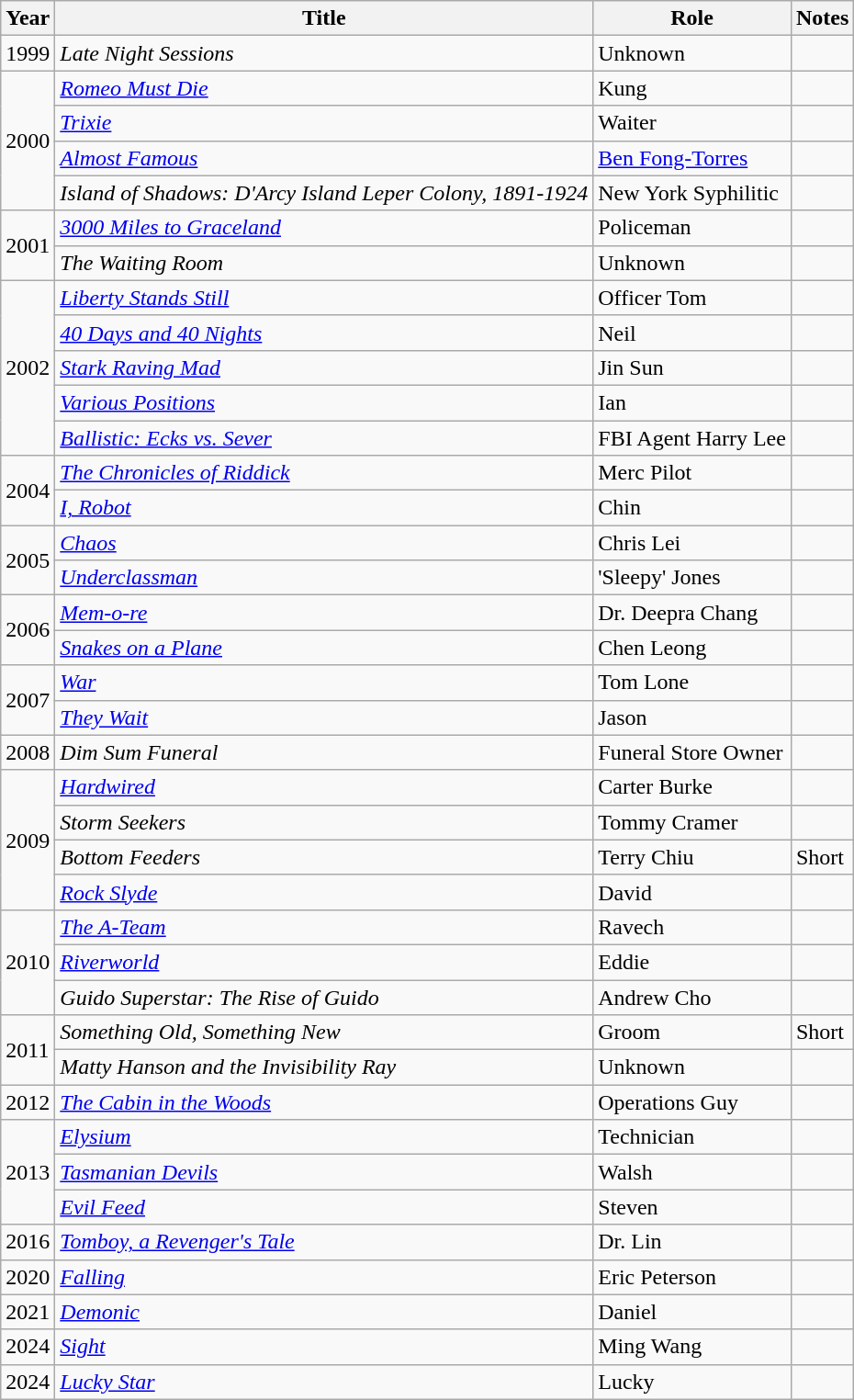<table class="wikitable sortable">
<tr>
<th>Year</th>
<th>Title</th>
<th>Role</th>
<th class="unsortable">Notes</th>
</tr>
<tr>
<td>1999</td>
<td><em>Late Night Sessions</em></td>
<td>Unknown</td>
<td></td>
</tr>
<tr>
<td rowspan=4>2000</td>
<td><em><a href='#'>Romeo Must Die</a></em></td>
<td>Kung</td>
<td></td>
</tr>
<tr>
<td><em><a href='#'>Trixie</a></em></td>
<td>Waiter</td>
<td></td>
</tr>
<tr>
<td><em><a href='#'>Almost Famous</a></em></td>
<td><a href='#'>Ben Fong-Torres</a></td>
<td></td>
</tr>
<tr>
<td><em>Island of Shadows: D'Arcy Island Leper Colony, 1891-1924</em></td>
<td>New York Syphilitic</td>
<td></td>
</tr>
<tr>
<td rowspan=2>2001</td>
<td><em><a href='#'>3000 Miles to Graceland</a></em></td>
<td>Policeman</td>
<td></td>
</tr>
<tr>
<td data-sort-value="Waiting Room, The"><em>The Waiting Room</em></td>
<td>Unknown</td>
<td></td>
</tr>
<tr>
<td rowspan=5>2002</td>
<td><em><a href='#'>Liberty Stands Still</a></em></td>
<td>Officer Tom</td>
<td></td>
</tr>
<tr>
<td><em><a href='#'>40 Days and 40 Nights</a></em></td>
<td>Neil</td>
<td></td>
</tr>
<tr>
<td><em><a href='#'>Stark Raving Mad</a></em></td>
<td>Jin Sun</td>
<td></td>
</tr>
<tr>
<td><em><a href='#'>Various Positions</a></em></td>
<td>Ian</td>
<td></td>
</tr>
<tr>
<td><em><a href='#'>Ballistic: Ecks vs. Sever</a></em></td>
<td>FBI Agent Harry Lee</td>
<td></td>
</tr>
<tr>
<td rowspan=2>2004</td>
<td data-sort-value="Chronicles of Riddick, The"><em><a href='#'>The Chronicles of Riddick</a></em></td>
<td>Merc Pilot</td>
<td></td>
</tr>
<tr>
<td><em><a href='#'>I, Robot</a></em></td>
<td>Chin</td>
<td></td>
</tr>
<tr>
<td rowspan=2>2005</td>
<td><em><a href='#'>Chaos</a></em></td>
<td>Chris Lei</td>
<td></td>
</tr>
<tr>
<td><em><a href='#'>Underclassman</a></em></td>
<td>'Sleepy' Jones</td>
<td></td>
</tr>
<tr>
<td rowspan=2>2006</td>
<td><em><a href='#'>Mem-o-re</a></em></td>
<td>Dr. Deepra Chang</td>
<td></td>
</tr>
<tr>
<td><em><a href='#'>Snakes on a Plane</a></em></td>
<td>Chen Leong</td>
<td></td>
</tr>
<tr>
<td rowspan=2>2007</td>
<td><em><a href='#'>War</a></em></td>
<td>Tom Lone</td>
<td></td>
</tr>
<tr>
<td><em><a href='#'>They Wait</a></em></td>
<td>Jason</td>
<td></td>
</tr>
<tr>
<td>2008</td>
<td><em>Dim Sum Funeral</em></td>
<td>Funeral Store Owner</td>
<td></td>
</tr>
<tr>
<td rowspan=4>2009</td>
<td><em><a href='#'>Hardwired</a></em></td>
<td>Carter Burke</td>
<td></td>
</tr>
<tr>
<td><em>Storm Seekers</em></td>
<td>Tommy Cramer</td>
<td></td>
</tr>
<tr>
<td><em>Bottom Feeders</em></td>
<td>Terry Chiu</td>
<td>Short</td>
</tr>
<tr>
<td><em><a href='#'>Rock Slyde</a></em></td>
<td>David</td>
<td></td>
</tr>
<tr>
<td rowspan=3>2010</td>
<td data-sort-value="A-Team, The"><em><a href='#'>The A-Team</a></em></td>
<td>Ravech</td>
<td></td>
</tr>
<tr>
<td><em><a href='#'>Riverworld</a></em></td>
<td>Eddie</td>
<td></td>
</tr>
<tr>
<td><em>Guido Superstar: The Rise of Guido</em></td>
<td>Andrew Cho</td>
<td></td>
</tr>
<tr>
<td rowspan=2>2011</td>
<td><em>Something Old, Something New</em></td>
<td>Groom</td>
<td>Short</td>
</tr>
<tr>
<td><em>Matty Hanson and the Invisibility Ray</em></td>
<td>Unknown</td>
<td></td>
</tr>
<tr>
<td>2012</td>
<td data-sort-value="Cabin in the Woods, The"><em><a href='#'>The Cabin in the Woods</a></em></td>
<td>Operations Guy</td>
<td></td>
</tr>
<tr>
<td rowspan=3>2013</td>
<td><em><a href='#'>Elysium</a></em></td>
<td>Technician</td>
<td></td>
</tr>
<tr>
<td><em><a href='#'>Tasmanian Devils</a></em></td>
<td>Walsh</td>
<td></td>
</tr>
<tr>
<td><em><a href='#'>Evil Feed</a></em></td>
<td>Steven</td>
<td></td>
</tr>
<tr>
<td>2016</td>
<td><em><a href='#'>Tomboy, a Revenger's Tale</a></em></td>
<td>Dr. Lin</td>
<td></td>
</tr>
<tr>
<td>2020</td>
<td><em><a href='#'>Falling</a></em></td>
<td>Eric Peterson</td>
<td></td>
</tr>
<tr>
<td>2021</td>
<td><em><a href='#'>Demonic</a></em></td>
<td>Daniel</td>
<td></td>
</tr>
<tr>
<td>2024</td>
<td><em><a href='#'>Sight</a></em></td>
<td>Ming Wang</td>
<td></td>
</tr>
<tr>
<td>2024</td>
<td><em><a href='#'>Lucky Star</a></em></td>
<td>Lucky</td>
<td></td>
</tr>
</table>
